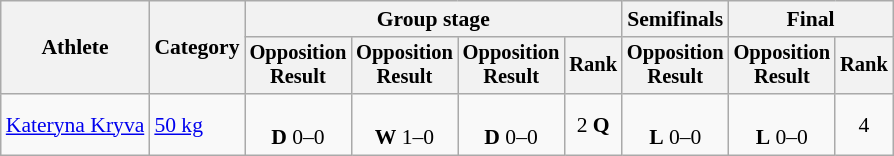<table class="wikitable" style="text-align:center; font-size:90%">
<tr>
<th rowspan=2>Athlete</th>
<th rowspan=2>Category</th>
<th colspan=4>Group stage</th>
<th>Semifinals</th>
<th colspan=2>Final</th>
</tr>
<tr style="font-size:95%">
<th>Opposition<br>Result</th>
<th>Opposition<br>Result</th>
<th>Opposition<br>Result</th>
<th>Rank</th>
<th>Opposition<br>Result</th>
<th>Opposition<br>Result</th>
<th>Rank</th>
</tr>
<tr>
<td align=left><a href='#'>Kateryna Kryva</a></td>
<td align=left><a href='#'>50 kg</a></td>
<td><br> <strong>D</strong> 0–0</td>
<td><br> <strong>W</strong> 1–0</td>
<td><br> <strong>D</strong> 0–0</td>
<td>2 <strong>Q</strong></td>
<td><br> <strong>L</strong> 0–0</td>
<td><br> <strong>L</strong> 0–0</td>
<td>4</td>
</tr>
</table>
